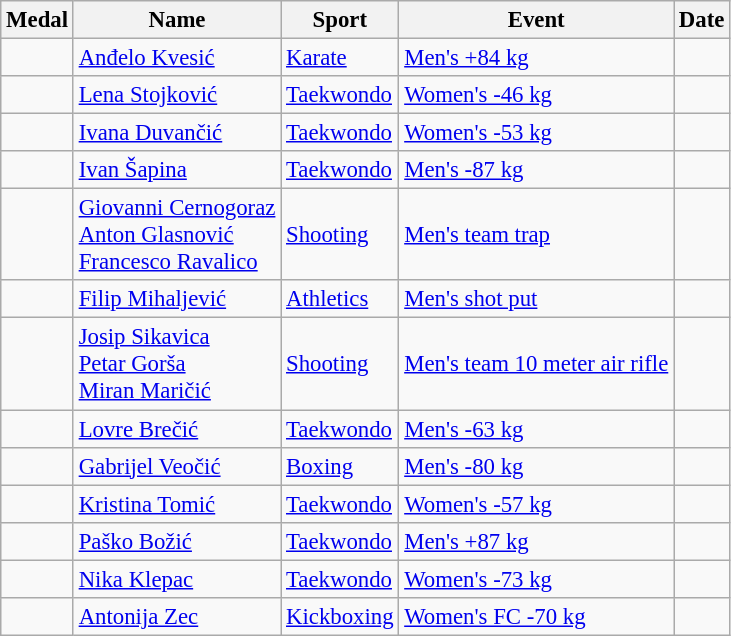<table class="wikitable sortable" style="font-size: 95%">
<tr>
<th>Medal</th>
<th>Name</th>
<th>Sport</th>
<th>Event</th>
<th>Date</th>
</tr>
<tr>
<td></td>
<td><a href='#'>Anđelo Kvesić</a></td>
<td><a href='#'>Karate</a></td>
<td><a href='#'>Men's +84 kg</a></td>
<td></td>
</tr>
<tr>
<td></td>
<td><a href='#'>Lena Stojković</a></td>
<td><a href='#'>Taekwondo</a></td>
<td><a href='#'>Women's -46 kg</a></td>
<td></td>
</tr>
<tr>
<td></td>
<td><a href='#'>Ivana Duvančić</a></td>
<td><a href='#'>Taekwondo</a></td>
<td><a href='#'>Women's -53 kg</a></td>
<td></td>
</tr>
<tr>
<td></td>
<td><a href='#'>Ivan Šapina</a></td>
<td><a href='#'>Taekwondo</a></td>
<td><a href='#'>Men's -87 kg</a></td>
<td></td>
</tr>
<tr>
<td></td>
<td><a href='#'>Giovanni Cernogoraz</a><br><a href='#'>Anton Glasnović</a><br><a href='#'>Francesco Ravalico</a></td>
<td><a href='#'>Shooting</a></td>
<td><a href='#'>Men's team trap</a></td>
<td></td>
</tr>
<tr>
<td></td>
<td><a href='#'>Filip Mihaljević</a></td>
<td><a href='#'>Athletics</a></td>
<td><a href='#'>Men's shot put</a></td>
<td></td>
</tr>
<tr>
<td></td>
<td><a href='#'>Josip Sikavica</a><br><a href='#'>Petar Gorša</a><br><a href='#'>Miran Maričić</a></td>
<td><a href='#'>Shooting</a></td>
<td><a href='#'>Men's team 10 meter air rifle</a></td>
<td></td>
</tr>
<tr>
<td></td>
<td><a href='#'>Lovre Brečić</a></td>
<td><a href='#'>Taekwondo</a></td>
<td><a href='#'>Men's -63 kg</a></td>
<td></td>
</tr>
<tr>
<td></td>
<td><a href='#'>Gabrijel Veočić</a></td>
<td><a href='#'>Boxing</a></td>
<td><a href='#'>Men's -80 kg</a></td>
<td></td>
</tr>
<tr>
<td></td>
<td><a href='#'>Kristina Tomić</a></td>
<td><a href='#'>Taekwondo</a></td>
<td><a href='#'>Women's -57 kg</a></td>
<td></td>
</tr>
<tr>
<td></td>
<td><a href='#'>Paško Božić</a></td>
<td><a href='#'>Taekwondo</a></td>
<td><a href='#'>Men's +87 kg</a></td>
<td></td>
</tr>
<tr>
<td></td>
<td><a href='#'>Nika Klepac</a></td>
<td><a href='#'>Taekwondo</a></td>
<td><a href='#'>Women's -73 kg</a></td>
<td></td>
</tr>
<tr>
<td></td>
<td><a href='#'>Antonija Zec</a></td>
<td><a href='#'>Kickboxing</a></td>
<td><a href='#'>Women's FC -70 kg</a></td>
<td></td>
</tr>
</table>
